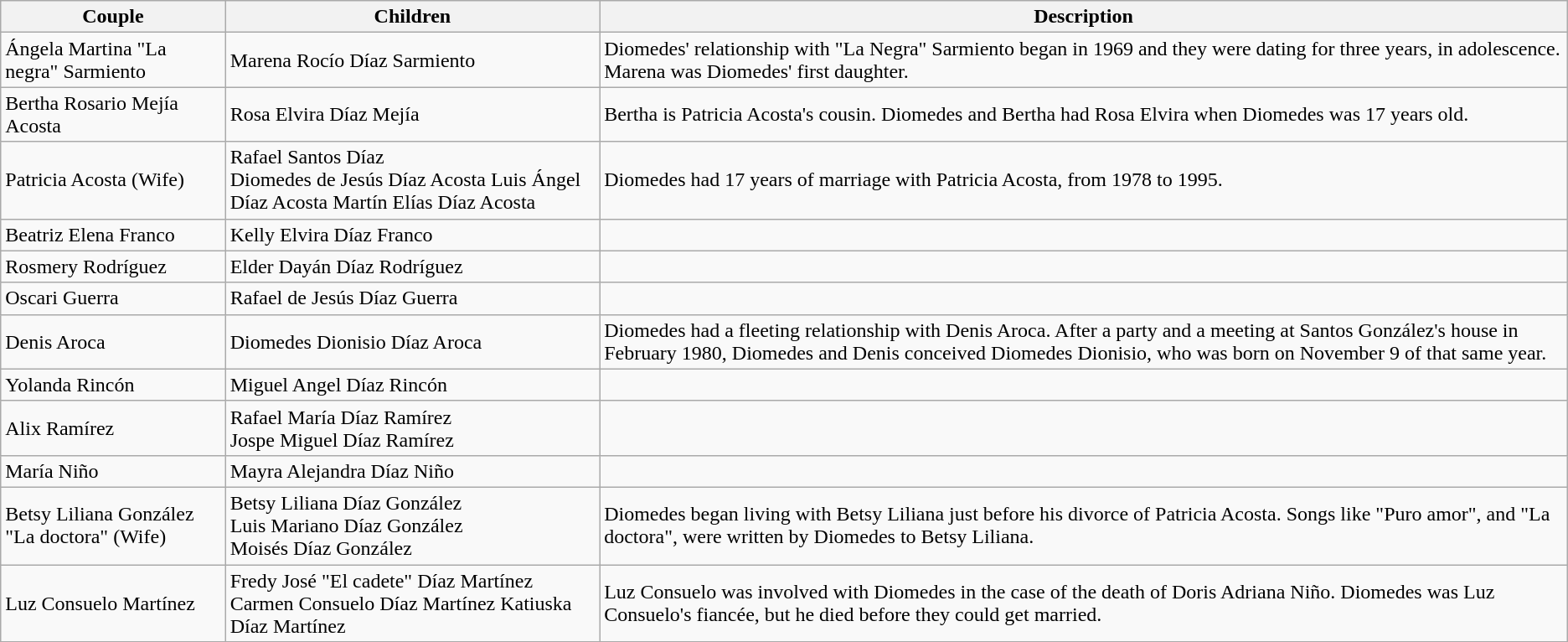<table class="wikitable">
<tr>
<th>Couple</th>
<th>Children</th>
<th>Description</th>
</tr>
<tr>
<td>Ángela Martina "La negra" Sarmiento</td>
<td>Marena Rocío Díaz Sarmiento</td>
<td>Diomedes' relationship with "La Negra" Sarmiento began in 1969 and they were dating for three years, in adolescence. Marena was Diomedes' first daughter.</td>
</tr>
<tr>
<td>Bertha Rosario Mejía Acosta</td>
<td>Rosa Elvira Díaz Mejía</td>
<td>Bertha is Patricia Acosta's cousin. Diomedes and Bertha had Rosa Elvira when Diomedes was 17 years old.</td>
</tr>
<tr>
<td>Patricia Acosta (Wife)</td>
<td>Rafael Santos Díaz<br>Diomedes de Jesús Díaz Acosta
Luis Ángel Díaz Acosta
Martín Elías Díaz Acosta</td>
<td>Diomedes had 17 years of marriage with Patricia Acosta, from 1978 to 1995.</td>
</tr>
<tr>
<td>Beatriz Elena Franco</td>
<td>Kelly Elvira Díaz Franco</td>
<td></td>
</tr>
<tr>
<td>Rosmery Rodríguez</td>
<td>Elder Dayán Díaz Rodríguez</td>
<td></td>
</tr>
<tr>
<td>Oscari Guerra</td>
<td>Rafael de Jesús Díaz Guerra</td>
<td></td>
</tr>
<tr>
<td>Denis Aroca</td>
<td>Diomedes Dionisio Díaz Aroca</td>
<td>Diomedes had a fleeting relationship with Denis Aroca. After a party and a meeting at Santos González's house in February 1980, Diomedes and Denis conceived Diomedes Dionisio, who was born on November 9 of that same year.</td>
</tr>
<tr>
<td>Yolanda Rincón</td>
<td>Miguel Angel Díaz Rincón</td>
<td></td>
</tr>
<tr>
<td>Alix Ramírez</td>
<td>Rafael María Díaz Ramírez<br>Jospe Miguel Díaz Ramírez</td>
<td></td>
</tr>
<tr>
<td>María Niño</td>
<td>Mayra Alejandra Díaz Niño</td>
<td></td>
</tr>
<tr>
<td>Betsy Liliana González "La doctora" (Wife)</td>
<td>Betsy Liliana Díaz González<br>Luis Mariano Díaz González<br>Moisés Díaz González</td>
<td>Diomedes began living with Betsy Liliana just before his divorce of Patricia Acosta. Songs like "Puro amor", and "La doctora", were written by Diomedes to Betsy Liliana.</td>
</tr>
<tr>
<td>Luz Consuelo Martínez</td>
<td>Fredy José "El cadete" Díaz Martínez<br>Carmen Consuelo Díaz Martínez
Katiuska Díaz Martínez</td>
<td>Luz Consuelo was involved with Diomedes in the case of the death of Doris Adriana Niño. Diomedes was Luz Consuelo's fiancée, but he died before they could get married.</td>
</tr>
</table>
